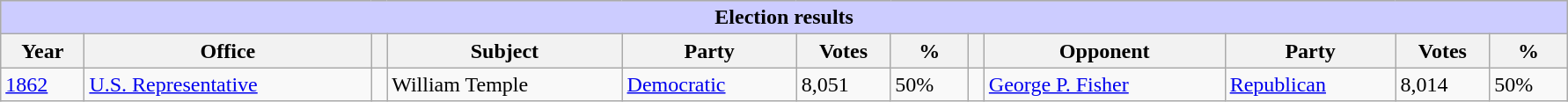<table class=wikitable style="width: 94%" style="text-align: center;" align="center">
<tr bgcolor=#cccccc>
<th colspan=12 style="background: #ccccff;">Election results</th>
</tr>
<tr>
<th><strong>Year</strong></th>
<th><strong>Office</strong></th>
<th></th>
<th><strong>Subject</strong></th>
<th><strong>Party</strong></th>
<th><strong>Votes</strong></th>
<th><strong>%</strong></th>
<th></th>
<th><strong>Opponent</strong></th>
<th><strong>Party</strong></th>
<th><strong>Votes</strong></th>
<th><strong>%</strong></th>
</tr>
<tr>
<td><a href='#'>1862</a></td>
<td><a href='#'>U.S. Representative</a></td>
<td></td>
<td>William Temple</td>
<td><a href='#'>Democratic</a></td>
<td>8,051</td>
<td>50%</td>
<td></td>
<td><a href='#'>George P. Fisher</a></td>
<td><a href='#'>Republican</a></td>
<td>8,014</td>
<td>50%</td>
</tr>
</table>
